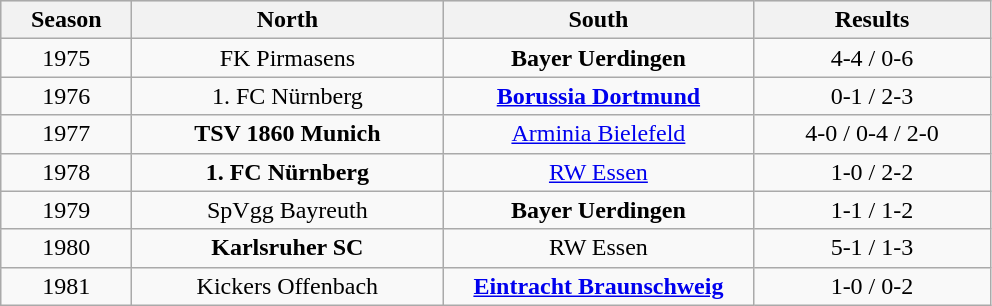<table class="wikitable">
<tr align="center" bgcolor="#dfdfdf">
<th width="80">Season</th>
<th width="200">North</th>
<th width="200">South</th>
<th width="150">Results</th>
</tr>
<tr align="center">
<td>1975</td>
<td>FK Pirmasens</td>
<td><strong>Bayer Uerdingen</strong></td>
<td>4-4 / 0-6</td>
</tr>
<tr align="center">
<td>1976</td>
<td>1. FC Nürnberg</td>
<td><strong><a href='#'>Borussia Dortmund</a></strong></td>
<td>0-1 / 2-3</td>
</tr>
<tr align="center">
<td>1977</td>
<td><strong>TSV 1860 Munich</strong></td>
<td><a href='#'>Arminia Bielefeld</a></td>
<td>4-0 / 0-4 / 2-0</td>
</tr>
<tr align="center">
<td>1978</td>
<td><strong>1. FC Nürnberg</strong></td>
<td><a href='#'>RW Essen</a></td>
<td>1-0 / 2-2</td>
</tr>
<tr align="center">
<td>1979</td>
<td>SpVgg Bayreuth</td>
<td><strong>Bayer Uerdingen</strong></td>
<td>1-1 / 1-2</td>
</tr>
<tr align="center">
<td>1980</td>
<td><strong>Karlsruher SC</strong></td>
<td>RW Essen</td>
<td>5-1 / 1-3</td>
</tr>
<tr align="center">
<td>1981</td>
<td>Kickers Offenbach</td>
<td><strong><a href='#'>Eintracht Braunschweig</a></strong></td>
<td>1-0 / 0-2</td>
</tr>
</table>
